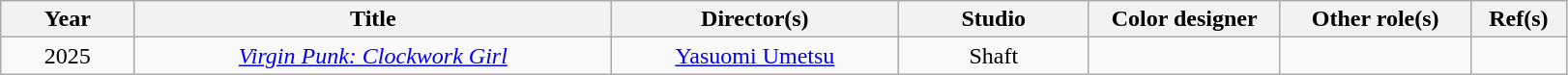<table class="wikitable sortable" style="text-align:center; margin=auto; ">
<tr>
<th scope="col" width=7%>Year</th>
<th scope="col" width=25%>Title</th>
<th scope="col" width=15%>Director(s)</th>
<th scope="col" width=10%>Studio</th>
<th scope="col" width=10%>Color designer</th>
<th scope="col" width=10%>Other role(s)</th>
<th scope="col" width=5%>Ref(s)</th>
</tr>
<tr>
<td>2025</td>
<td><em><a href='#'>Virgin Punk: Clockwork Girl</a></em></td>
<td><a href='#'>Yasuomi Umetsu</a></td>
<td>Shaft</td>
<td></td>
<td></td>
<td></td>
</tr>
</table>
